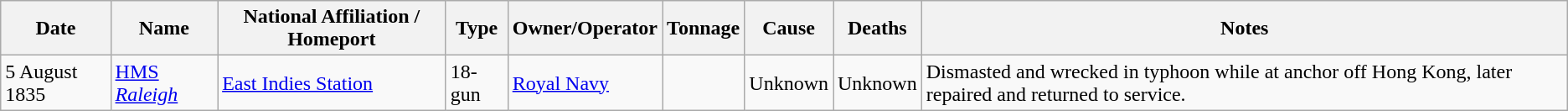<table class="wikitable sortable" align="center">
<tr>
<th data-sort-type=date>Date<br></th>
<th>Name</th>
<th>National Affiliation / Homeport</th>
<th>Type</th>
<th>Owner/Operator</th>
<th data-sort-type="number">Tonnage</th>
<th>Cause</th>
<th data-sort-type="number">Deaths</th>
<th>Notes</th>
</tr>
<tr>
<td>5 August 1835</td>
<td><a href='#'>HMS <em>Raleigh</em></a></td>
<td> <a href='#'>East Indies Station</a></td>
<td>18-gun </td>
<td> <a href='#'>Royal Navy</a></td>
<td></td>
<td>Unknown</td>
<td>Unknown</td>
<td>Dismasted and wrecked in typhoon while at anchor off Hong Kong, later repaired and returned to service.</td>
</tr>
</table>
